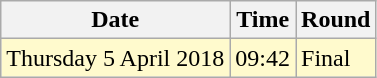<table class="wikitable">
<tr>
<th>Date</th>
<th>Time</th>
<th>Round</th>
</tr>
<tr>
<td style=background:lemonchiffon>Thursday 5 April 2018</td>
<td style=background:lemonchiffon>09:42</td>
<td style=background:lemonchiffon>Final</td>
</tr>
</table>
